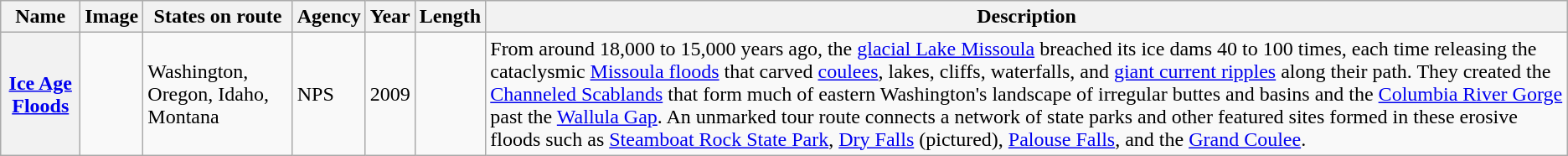<table class="wikitable">
<tr>
<th scope="col">Name</th>
<th scope="col">Image</th>
<th scope="col">States on route</th>
<th scope="col">Agency</th>
<th scope="col">Year </th>
<th scope="col">Length</th>
<th scope="col">Description</th>
</tr>
<tr>
<th scope="row"><a href='#'>Ice Age Floods</a></th>
<td></td>
<td>Washington, Oregon, Idaho, Montana</td>
<td>NPS</td>
<td>2009</td>
<td></td>
<td>From around 18,000 to 15,000 years ago, the <a href='#'>glacial Lake Missoula</a> breached its ice dams 40 to 100 times, each time releasing the cataclysmic <a href='#'>Missoula floods</a> that carved <a href='#'>coulees</a>, lakes, cliffs, waterfalls, and <a href='#'>giant current ripples</a> along their path. They created the <a href='#'>Channeled Scablands</a> that form much of eastern Washington's landscape of irregular buttes and basins and the <a href='#'>Columbia River Gorge</a> past the <a href='#'>Wallula Gap</a>. An unmarked tour route connects a network of state parks and other featured sites formed in these erosive floods such as <a href='#'>Steamboat Rock State Park</a>, <a href='#'>Dry Falls</a> (pictured), <a href='#'>Palouse Falls</a>, and the <a href='#'>Grand Coulee</a>.</td>
</tr>
</table>
